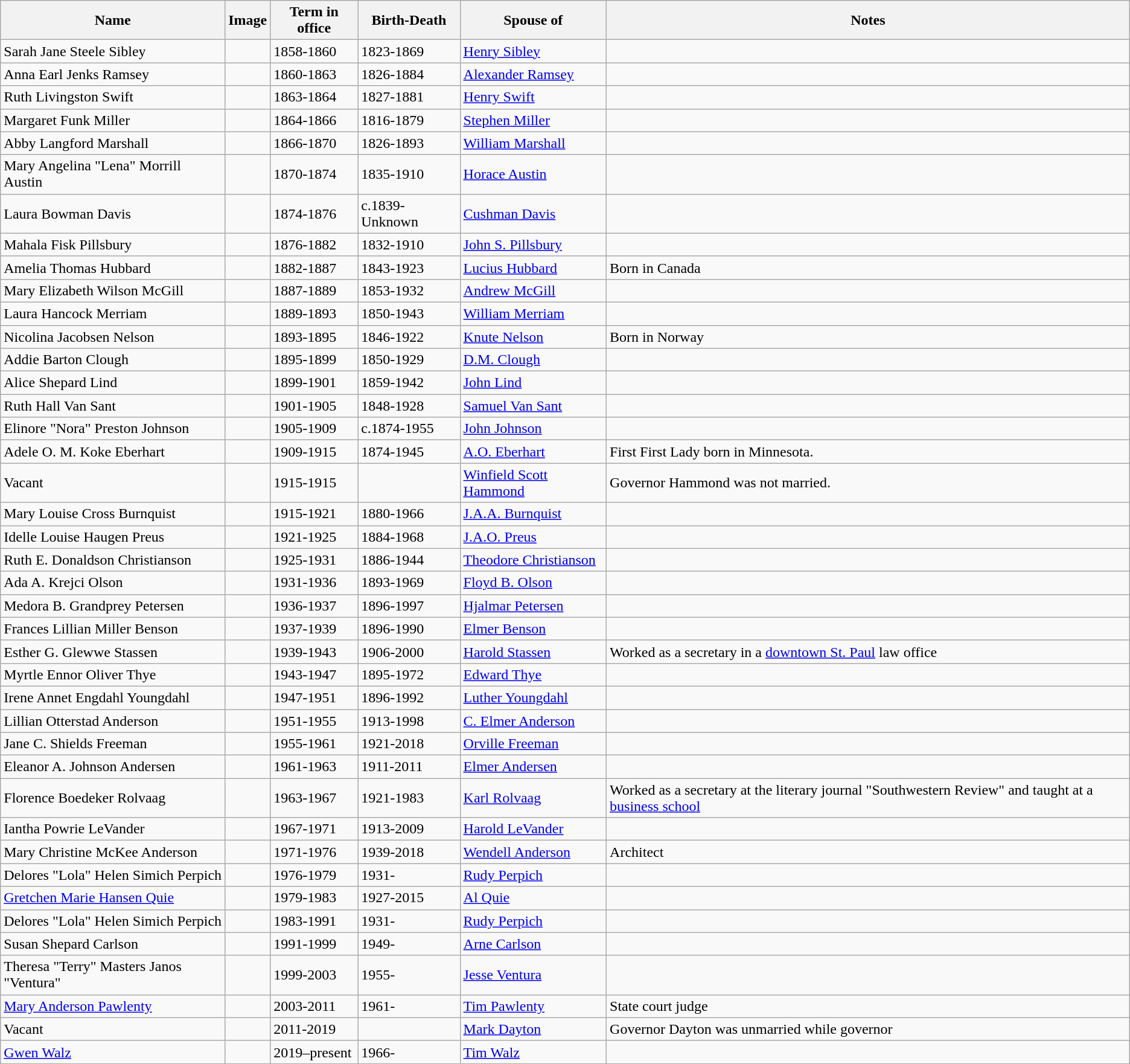<table class=wikitable>
<tr>
<th>Name</th>
<th>Image</th>
<th>Term in office</th>
<th>Birth-Death</th>
<th>Spouse of</th>
<th>Notes</th>
</tr>
<tr>
<td>Sarah Jane Steele Sibley</td>
<td></td>
<td>1858-1860</td>
<td>1823-1869</td>
<td><a href='#'>Henry Sibley</a></td>
<td></td>
</tr>
<tr>
<td>Anna Earl Jenks Ramsey</td>
<td></td>
<td>1860-1863</td>
<td>1826-1884</td>
<td><a href='#'>Alexander Ramsey</a></td>
<td></td>
</tr>
<tr>
<td>Ruth Livingston Swift</td>
<td></td>
<td>1863-1864</td>
<td>1827-1881</td>
<td><a href='#'>Henry Swift</a></td>
<td></td>
</tr>
<tr>
<td>Margaret  Funk Miller</td>
<td></td>
<td>1864-1866</td>
<td>1816-1879</td>
<td><a href='#'>Stephen Miller</a></td>
<td></td>
</tr>
<tr>
<td>Abby Langford Marshall</td>
<td></td>
<td>1866-1870</td>
<td>1826-1893</td>
<td><a href='#'>William Marshall</a></td>
<td></td>
</tr>
<tr>
<td>Mary Angelina "Lena" Morrill Austin</td>
<td></td>
<td>1870-1874</td>
<td>1835-1910</td>
<td><a href='#'>Horace Austin</a></td>
<td></td>
</tr>
<tr>
<td>Laura Bowman Davis</td>
<td></td>
<td>1874-1876</td>
<td>c.1839-Unknown</td>
<td><a href='#'>Cushman Davis</a></td>
<td></td>
</tr>
<tr>
<td>Mahala Fisk Pillsbury</td>
<td></td>
<td>1876-1882</td>
<td>1832-1910</td>
<td><a href='#'>John S. Pillsbury</a></td>
<td></td>
</tr>
<tr>
<td>Amelia Thomas Hubbard</td>
<td></td>
<td>1882-1887</td>
<td>1843-1923</td>
<td><a href='#'>Lucius Hubbard</a></td>
<td>Born in Canada</td>
</tr>
<tr>
<td>Mary Elizabeth Wilson McGill</td>
<td></td>
<td>1887-1889</td>
<td>1853-1932</td>
<td><a href='#'>Andrew McGill</a></td>
<td></td>
</tr>
<tr>
<td>Laura Hancock Merriam</td>
<td></td>
<td>1889-1893</td>
<td>1850-1943</td>
<td><a href='#'>William Merriam</a></td>
<td></td>
</tr>
<tr>
<td>Nicolina Jacobsen Nelson</td>
<td></td>
<td>1893-1895</td>
<td>1846-1922</td>
<td><a href='#'>Knute Nelson</a></td>
<td>Born in Norway</td>
</tr>
<tr>
<td>Addie Barton Clough</td>
<td></td>
<td>1895-1899</td>
<td>1850-1929</td>
<td><a href='#'>D.M. Clough</a></td>
<td></td>
</tr>
<tr>
<td>Alice Shepard Lind</td>
<td></td>
<td>1899-1901</td>
<td>1859-1942</td>
<td><a href='#'>John Lind</a></td>
<td></td>
</tr>
<tr>
<td>Ruth Hall Van Sant</td>
<td></td>
<td>1901-1905</td>
<td>1848-1928</td>
<td><a href='#'>Samuel Van Sant</a></td>
<td></td>
</tr>
<tr>
<td>Elinore "Nora" Preston Johnson</td>
<td></td>
<td>1905-1909</td>
<td>c.1874-1955</td>
<td><a href='#'>John Johnson</a></td>
<td></td>
</tr>
<tr>
<td>Adele O. M. Koke Eberhart</td>
<td></td>
<td>1909-1915</td>
<td>1874-1945</td>
<td><a href='#'>A.O. Eberhart</a></td>
<td>First First Lady born in Minnesota.</td>
</tr>
<tr>
<td>Vacant</td>
<td></td>
<td>1915-1915</td>
<td></td>
<td><a href='#'>Winfield Scott Hammond</a></td>
<td>Governor Hammond was not married.</td>
</tr>
<tr>
<td>Mary Louise Cross Burnquist</td>
<td></td>
<td>1915-1921</td>
<td>1880-1966</td>
<td><a href='#'>J.A.A. Burnquist</a></td>
<td></td>
</tr>
<tr>
<td>Idelle Louise Haugen Preus</td>
<td></td>
<td>1921-1925</td>
<td>1884-1968</td>
<td><a href='#'>J.A.O. Preus</a></td>
<td></td>
</tr>
<tr>
<td>Ruth E. Donaldson Christianson</td>
<td></td>
<td>1925-1931</td>
<td>1886-1944</td>
<td><a href='#'>Theodore Christianson</a></td>
<td></td>
</tr>
<tr>
<td>Ada A. Krejci Olson</td>
<td></td>
<td>1931-1936</td>
<td>1893-1969</td>
<td><a href='#'>Floyd B. Olson</a></td>
<td></td>
</tr>
<tr>
<td>Medora B. Grandprey Petersen</td>
<td></td>
<td>1936-1937</td>
<td>1896-1997</td>
<td><a href='#'>Hjalmar Petersen</a></td>
<td></td>
</tr>
<tr>
<td>Frances Lillian Miller Benson</td>
<td></td>
<td>1937-1939</td>
<td>1896-1990</td>
<td><a href='#'>Elmer Benson</a></td>
<td></td>
</tr>
<tr>
<td>Esther G. Glewwe Stassen</td>
<td></td>
<td>1939-1943</td>
<td>1906-2000</td>
<td><a href='#'>Harold Stassen</a></td>
<td>Worked as a secretary in a <a href='#'>downtown St. Paul</a> law office</td>
</tr>
<tr>
<td>Myrtle Ennor Oliver Thye</td>
<td></td>
<td>1943-1947</td>
<td>1895-1972</td>
<td><a href='#'>Edward Thye</a></td>
<td></td>
</tr>
<tr>
<td>Irene Annet Engdahl Youngdahl</td>
<td></td>
<td>1947-1951</td>
<td>1896-1992</td>
<td><a href='#'>Luther Youngdahl</a></td>
<td></td>
</tr>
<tr>
<td>Lillian Otterstad Anderson</td>
<td></td>
<td>1951-1955</td>
<td>1913-1998</td>
<td><a href='#'>C. Elmer Anderson</a></td>
<td></td>
</tr>
<tr>
<td>Jane C. Shields Freeman</td>
<td></td>
<td>1955-1961</td>
<td>1921-2018</td>
<td><a href='#'>Orville Freeman</a></td>
<td></td>
</tr>
<tr>
<td>Eleanor A. Johnson Andersen</td>
<td></td>
<td>1961-1963</td>
<td>1911-2011</td>
<td><a href='#'>Elmer Andersen</a></td>
<td></td>
</tr>
<tr>
<td>Florence Boedeker Rolvaag</td>
<td></td>
<td>1963-1967</td>
<td>1921-1983</td>
<td><a href='#'>Karl Rolvaag</a></td>
<td>Worked as a secretary at the literary journal "Southwestern Review" and taught at a <a href='#'>business school</a></td>
</tr>
<tr>
<td>Iantha Powrie LeVander</td>
<td></td>
<td>1967-1971</td>
<td>1913-2009</td>
<td><a href='#'>Harold LeVander</a></td>
<td></td>
</tr>
<tr>
<td>Mary Christine McKee Anderson</td>
<td></td>
<td>1971-1976</td>
<td>1939-2018</td>
<td><a href='#'>Wendell Anderson</a></td>
<td>Architect</td>
</tr>
<tr>
<td>Delores "Lola" Helen Simich Perpich</td>
<td></td>
<td>1976-1979</td>
<td>1931-</td>
<td><a href='#'>Rudy Perpich</a></td>
<td></td>
</tr>
<tr>
<td><a href='#'>Gretchen Marie Hansen Quie</a></td>
<td></td>
<td>1979-1983</td>
<td>1927-2015</td>
<td><a href='#'>Al Quie</a></td>
<td></td>
</tr>
<tr>
<td>Delores "Lola" Helen Simich Perpich</td>
<td></td>
<td>1983-1991</td>
<td>1931-</td>
<td><a href='#'>Rudy Perpich</a></td>
<td></td>
</tr>
<tr>
<td>Susan Shepard Carlson</td>
<td></td>
<td>1991-1999</td>
<td>1949-</td>
<td><a href='#'>Arne Carlson</a></td>
<td></td>
</tr>
<tr>
<td>Theresa "Terry" Masters Janos "Ventura"</td>
<td></td>
<td>1999-2003</td>
<td>1955-</td>
<td><a href='#'>Jesse Ventura</a></td>
<td></td>
</tr>
<tr>
<td><a href='#'>Mary Anderson Pawlenty</a></td>
<td></td>
<td>2003-2011</td>
<td>1961-</td>
<td><a href='#'>Tim Pawlenty</a></td>
<td>State court judge</td>
</tr>
<tr>
<td>Vacant</td>
<td></td>
<td>2011-2019</td>
<td></td>
<td><a href='#'>Mark Dayton</a></td>
<td>Governor Dayton was unmarried while governor</td>
</tr>
<tr>
<td><a href='#'>Gwen Walz</a></td>
<td></td>
<td>2019–present</td>
<td>1966-</td>
<td><a href='#'>Tim Walz</a></td>
<td></td>
</tr>
</table>
